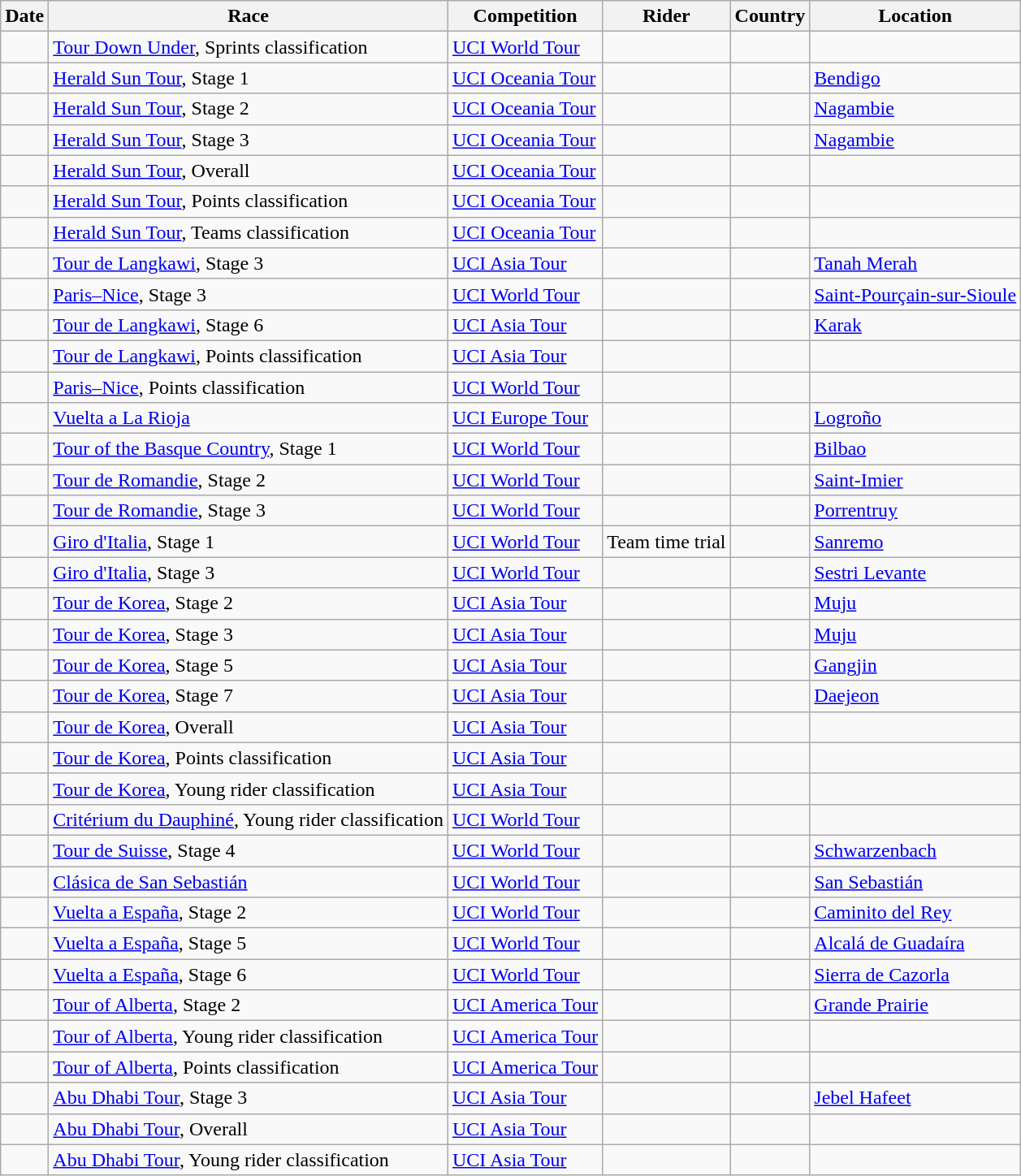<table class="wikitable sortable">
<tr>
<th>Date</th>
<th>Race</th>
<th>Competition</th>
<th>Rider</th>
<th>Country</th>
<th>Location</th>
</tr>
<tr>
<td></td>
<td><a href='#'>Tour Down Under</a>, Sprints classification</td>
<td><a href='#'>UCI World Tour</a></td>
<td></td>
<td></td>
<td></td>
</tr>
<tr>
<td></td>
<td><a href='#'>Herald Sun Tour</a>, Stage 1</td>
<td><a href='#'>UCI Oceania Tour</a></td>
<td></td>
<td></td>
<td><a href='#'>Bendigo</a></td>
</tr>
<tr>
<td></td>
<td><a href='#'>Herald Sun Tour</a>, Stage 2</td>
<td><a href='#'>UCI Oceania Tour</a></td>
<td></td>
<td></td>
<td><a href='#'>Nagambie</a></td>
</tr>
<tr>
<td></td>
<td><a href='#'>Herald Sun Tour</a>, Stage 3</td>
<td><a href='#'>UCI Oceania Tour</a></td>
<td></td>
<td></td>
<td><a href='#'>Nagambie</a></td>
</tr>
<tr>
<td></td>
<td><a href='#'>Herald Sun Tour</a>, Overall</td>
<td><a href='#'>UCI Oceania Tour</a></td>
<td></td>
<td></td>
<td></td>
</tr>
<tr>
<td></td>
<td><a href='#'>Herald Sun Tour</a>, Points classification</td>
<td><a href='#'>UCI Oceania Tour</a></td>
<td></td>
<td></td>
<td></td>
</tr>
<tr>
<td></td>
<td><a href='#'>Herald Sun Tour</a>, Teams classification</td>
<td><a href='#'>UCI Oceania Tour</a></td>
<td align="center"></td>
<td></td>
<td></td>
</tr>
<tr>
<td></td>
<td><a href='#'>Tour de Langkawi</a>, Stage 3</td>
<td><a href='#'>UCI Asia Tour</a></td>
<td></td>
<td></td>
<td><a href='#'>Tanah Merah</a></td>
</tr>
<tr>
<td></td>
<td><a href='#'>Paris–Nice</a>, Stage 3</td>
<td><a href='#'>UCI World Tour</a></td>
<td></td>
<td></td>
<td><a href='#'>Saint-Pourçain-sur-Sioule</a></td>
</tr>
<tr>
<td></td>
<td><a href='#'>Tour de Langkawi</a>, Stage 6</td>
<td><a href='#'>UCI Asia Tour</a></td>
<td></td>
<td></td>
<td><a href='#'>Karak</a></td>
</tr>
<tr>
<td></td>
<td><a href='#'>Tour de Langkawi</a>, Points classification</td>
<td><a href='#'>UCI Asia Tour</a></td>
<td></td>
<td></td>
<td></td>
</tr>
<tr>
<td></td>
<td><a href='#'>Paris–Nice</a>, Points classification</td>
<td><a href='#'>UCI World Tour</a></td>
<td></td>
<td></td>
<td></td>
</tr>
<tr>
<td></td>
<td><a href='#'>Vuelta a La Rioja</a></td>
<td><a href='#'>UCI Europe Tour</a></td>
<td></td>
<td></td>
<td><a href='#'>Logroño</a></td>
</tr>
<tr>
<td></td>
<td><a href='#'>Tour of the Basque Country</a>, Stage 1</td>
<td><a href='#'>UCI World Tour</a></td>
<td></td>
<td></td>
<td><a href='#'>Bilbao</a></td>
</tr>
<tr>
<td></td>
<td><a href='#'>Tour de Romandie</a>, Stage 2</td>
<td><a href='#'>UCI World Tour</a></td>
<td></td>
<td></td>
<td><a href='#'>Saint-Imier</a></td>
</tr>
<tr>
<td></td>
<td><a href='#'>Tour de Romandie</a>, Stage 3</td>
<td><a href='#'>UCI World Tour</a></td>
<td></td>
<td></td>
<td><a href='#'>Porrentruy</a></td>
</tr>
<tr>
<td></td>
<td><a href='#'>Giro d'Italia</a>, Stage 1</td>
<td><a href='#'>UCI World Tour</a></td>
<td>Team time trial</td>
<td></td>
<td><a href='#'>Sanremo</a></td>
</tr>
<tr>
<td></td>
<td><a href='#'>Giro d'Italia</a>, Stage 3</td>
<td><a href='#'>UCI World Tour</a></td>
<td></td>
<td></td>
<td><a href='#'>Sestri Levante</a></td>
</tr>
<tr>
<td></td>
<td><a href='#'>Tour de Korea</a>, Stage 2</td>
<td><a href='#'>UCI Asia Tour</a></td>
<td></td>
<td></td>
<td><a href='#'>Muju</a></td>
</tr>
<tr>
<td></td>
<td><a href='#'>Tour de Korea</a>, Stage 3</td>
<td><a href='#'>UCI Asia Tour</a></td>
<td></td>
<td></td>
<td><a href='#'>Muju</a></td>
</tr>
<tr>
<td></td>
<td><a href='#'>Tour de Korea</a>, Stage 5</td>
<td><a href='#'>UCI Asia Tour</a></td>
<td></td>
<td></td>
<td><a href='#'>Gangjin</a></td>
</tr>
<tr>
<td></td>
<td><a href='#'>Tour de Korea</a>, Stage 7</td>
<td><a href='#'>UCI Asia Tour</a></td>
<td></td>
<td></td>
<td><a href='#'>Daejeon</a></td>
</tr>
<tr>
<td></td>
<td><a href='#'>Tour de Korea</a>, Overall</td>
<td><a href='#'>UCI Asia Tour</a></td>
<td></td>
<td></td>
<td></td>
</tr>
<tr>
<td></td>
<td><a href='#'>Tour de Korea</a>, Points classification</td>
<td><a href='#'>UCI Asia Tour</a></td>
<td></td>
<td></td>
<td></td>
</tr>
<tr>
<td></td>
<td><a href='#'>Tour de Korea</a>, Young rider classification</td>
<td><a href='#'>UCI Asia Tour</a></td>
<td></td>
<td></td>
<td></td>
</tr>
<tr>
<td></td>
<td><a href='#'>Critérium du Dauphiné</a>, Young rider classification</td>
<td><a href='#'>UCI World Tour</a></td>
<td></td>
<td></td>
<td></td>
</tr>
<tr>
<td></td>
<td><a href='#'>Tour de Suisse</a>, Stage 4</td>
<td><a href='#'>UCI World Tour</a></td>
<td></td>
<td></td>
<td><a href='#'>Schwarzenbach</a></td>
</tr>
<tr>
<td></td>
<td><a href='#'>Clásica de San Sebastián</a></td>
<td><a href='#'>UCI World Tour</a></td>
<td></td>
<td></td>
<td><a href='#'>San Sebastián</a></td>
</tr>
<tr>
<td></td>
<td><a href='#'>Vuelta a España</a>, Stage 2</td>
<td><a href='#'>UCI World Tour</a></td>
<td></td>
<td></td>
<td><a href='#'>Caminito del Rey</a></td>
</tr>
<tr>
<td></td>
<td><a href='#'>Vuelta a España</a>, Stage 5</td>
<td><a href='#'>UCI World Tour</a></td>
<td></td>
<td></td>
<td><a href='#'>Alcalá de Guadaíra</a></td>
</tr>
<tr>
<td></td>
<td><a href='#'>Vuelta a España</a>, Stage 6</td>
<td><a href='#'>UCI World Tour</a></td>
<td></td>
<td></td>
<td><a href='#'>Sierra de Cazorla</a></td>
</tr>
<tr>
<td></td>
<td><a href='#'>Tour of Alberta</a>, Stage 2</td>
<td><a href='#'>UCI America Tour</a></td>
<td></td>
<td></td>
<td><a href='#'>Grande Prairie</a></td>
</tr>
<tr>
<td></td>
<td><a href='#'>Tour of Alberta</a>, Young rider classification</td>
<td><a href='#'>UCI America Tour</a></td>
<td></td>
<td></td>
<td></td>
</tr>
<tr>
<td></td>
<td><a href='#'>Tour of Alberta</a>, Points classification</td>
<td><a href='#'>UCI America Tour</a></td>
<td></td>
<td></td>
<td></td>
</tr>
<tr>
<td></td>
<td><a href='#'>Abu Dhabi Tour</a>, Stage 3</td>
<td><a href='#'>UCI Asia Tour</a></td>
<td></td>
<td></td>
<td><a href='#'>Jebel Hafeet</a></td>
</tr>
<tr>
<td></td>
<td><a href='#'>Abu Dhabi Tour</a>, Overall</td>
<td><a href='#'>UCI Asia Tour</a></td>
<td></td>
<td></td>
<td></td>
</tr>
<tr>
<td></td>
<td><a href='#'>Abu Dhabi Tour</a>, Young rider classification</td>
<td><a href='#'>UCI Asia Tour</a></td>
<td></td>
<td></td>
<td></td>
</tr>
</table>
